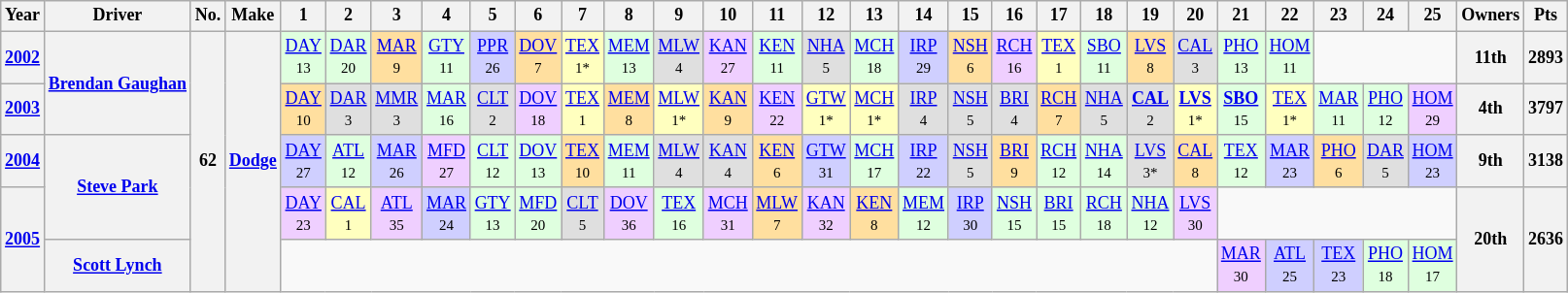<table class="wikitable" style="text-align:center; font-size:75%">
<tr>
<th>Year</th>
<th>Driver</th>
<th>No.</th>
<th>Make</th>
<th>1</th>
<th>2</th>
<th>3</th>
<th>4</th>
<th>5</th>
<th>6</th>
<th>7</th>
<th>8</th>
<th>9</th>
<th>10</th>
<th>11</th>
<th>12</th>
<th>13</th>
<th>14</th>
<th>15</th>
<th>16</th>
<th>17</th>
<th>18</th>
<th>19</th>
<th>20</th>
<th>21</th>
<th>22</th>
<th>23</th>
<th>24</th>
<th>25</th>
<th>Owners</th>
<th>Pts</th>
</tr>
<tr>
<th><a href='#'>2002</a></th>
<th rowspan=2><a href='#'>Brendan Gaughan</a></th>
<th rowspan=5>62</th>
<th rowspan=5><a href='#'>Dodge</a></th>
<td style="background:#DFFFDF;"><a href='#'>DAY</a><br><small>13</small></td>
<td style="background:#DFFFDF;"><a href='#'>DAR</a><br><small>20</small></td>
<td style="background:#FFDF9F;"><a href='#'>MAR</a><br><small>9</small></td>
<td style="background:#DFFFDF;"><a href='#'>GTY</a><br><small>11</small></td>
<td style="background:#CFCFFF;"><a href='#'>PPR</a><br><small>26</small></td>
<td style="background:#FFDF9F;"><a href='#'>DOV</a><br><small>7</small></td>
<td style="background:#FFFFBF;"><a href='#'>TEX</a><br><small>1*</small></td>
<td style="background:#DFFFDF;"><a href='#'>MEM</a><br><small>13</small></td>
<td style="background:#DFDFDF;"><a href='#'>MLW</a><br><small>4</small></td>
<td style="background:#EFCFFF;"><a href='#'>KAN</a><br><small>27</small></td>
<td style="background:#DFFFDF;"><a href='#'>KEN</a><br><small>11</small></td>
<td style="background:#DFDFDF;"><a href='#'>NHA</a><br><small>5</small></td>
<td style="background:#DFFFDF;"><a href='#'>MCH</a><br><small>18</small></td>
<td style="background:#CFCFFF;"><a href='#'>IRP</a><br><small>29</small></td>
<td style="background:#FFDF9F;"><a href='#'>NSH</a><br><small>6</small></td>
<td style="background:#EFCFFF;"><a href='#'>RCH</a><br><small>16</small></td>
<td style="background:#FFFFBF;"><a href='#'>TEX</a><br><small>1</small></td>
<td style="background:#DFFFDF;"><a href='#'>SBO</a><br><small>11</small></td>
<td style="background:#FFDF9F;"><a href='#'>LVS</a><br><small>8</small></td>
<td style="background:#DFDFDF;"><a href='#'>CAL</a><br><small>3</small></td>
<td style="background:#DFFFDF;"><a href='#'>PHO</a><br><small>13</small></td>
<td style="background:#DFFFDF;"><a href='#'>HOM</a><br><small>11</small></td>
<td colspan=3></td>
<th>11th</th>
<th>2893</th>
</tr>
<tr>
<th><a href='#'>2003</a></th>
<td style="background:#FFDF9F;"><a href='#'>DAY</a><br><small>10</small></td>
<td style="background:#DFDFDF;"><a href='#'>DAR</a><br><small>3</small></td>
<td style="background:#DFDFDF;"><a href='#'>MMR</a><br><small>3</small></td>
<td style="background:#DFFFDF;"><a href='#'>MAR</a><br><small>16</small></td>
<td style="background:#DFDFDF;"><a href='#'>CLT</a><br><small>2</small></td>
<td style="background:#EFCFFF;"><a href='#'>DOV</a><br><small>18</small></td>
<td style="background:#FFFFBF;"><a href='#'>TEX</a><br><small>1</small></td>
<td style="background:#FFDF9F;"><a href='#'>MEM</a><br><small>8</small></td>
<td style="background:#FFFFBF;"><a href='#'>MLW</a><br><small>1*</small></td>
<td style="background:#FFDF9F;"><a href='#'>KAN</a><br><small>9</small></td>
<td style="background:#EFCFFF;"><a href='#'>KEN</a><br><small>22</small></td>
<td style="background:#FFFFBF;"><a href='#'>GTW</a><br><small>1*</small></td>
<td style="background:#FFFFBF;"><a href='#'>MCH</a><br><small>1*</small></td>
<td style="background:#DFDFDF;"><a href='#'>IRP</a><br><small>4</small></td>
<td style="background:#DFDFDF;"><a href='#'>NSH</a><br><small>5</small></td>
<td style="background:#DFDFDF;"><a href='#'>BRI</a><br><small>4</small></td>
<td style="background:#FFDF9F;"><a href='#'>RCH</a><br><small>7</small></td>
<td style="background:#DFDFDF;"><a href='#'>NHA</a><br><small>5</small></td>
<td style="background:#DFDFDF;"><strong><a href='#'>CAL</a></strong><br><small>2</small></td>
<td style="background:#FFFFBF;"><strong><a href='#'>LVS</a></strong><br><small>1*</small></td>
<td style="background:#DFFFDF;"><strong><a href='#'>SBO</a></strong><br><small>15</small></td>
<td style="background:#FFFFBF;"><a href='#'>TEX</a><br><small>1*</small></td>
<td style="background:#DFFFDF;"><a href='#'>MAR</a><br><small>11</small></td>
<td style="background:#DFFFDF;"><a href='#'>PHO</a><br><small>12</small></td>
<td style="background:#EFCFFF;"><a href='#'>HOM</a><br><small>29</small></td>
<th>4th</th>
<th>3797</th>
</tr>
<tr>
<th><a href='#'>2004</a></th>
<th rowspan=2><a href='#'>Steve Park</a></th>
<td style="background:#CFCFFF;"><a href='#'>DAY</a><br><small>27</small></td>
<td style="background:#DFFFDF;"><a href='#'>ATL</a><br><small>12</small></td>
<td style="background:#CFCFFF;"><a href='#'>MAR</a><br><small>26</small></td>
<td style="background:#EFCFFF;"><a href='#'>MFD</a><br><small>27</small></td>
<td style="background:#DFFFDF;"><a href='#'>CLT</a><br><small>12</small></td>
<td style="background:#DFFFDF;"><a href='#'>DOV</a><br><small>13</small></td>
<td style="background:#FFDF9F;"><a href='#'>TEX</a><br><small>10</small></td>
<td style="background:#DFFFDF;"><a href='#'>MEM</a><br><small>11</small></td>
<td style="background:#DFDFDF;"><a href='#'>MLW</a><br><small>4</small></td>
<td style="background:#DFDFDF;"><a href='#'>KAN</a><br><small>4</small></td>
<td style="background:#FFDF9F;"><a href='#'>KEN</a><br><small>6</small></td>
<td style="background:#CFCFFF;"><a href='#'>GTW</a><br><small>31</small></td>
<td style="background:#DFFFDF;"><a href='#'>MCH</a><br><small>17</small></td>
<td style="background:#CFCFFF;"><a href='#'>IRP</a><br><small>22</small></td>
<td style="background:#DFDFDF;"><a href='#'>NSH</a><br><small>5</small></td>
<td style="background:#FFDF9F;"><a href='#'>BRI</a><br><small>9</small></td>
<td style="background:#DFFFDF;"><a href='#'>RCH</a><br><small>12</small></td>
<td style="background:#DFFFDF;"><a href='#'>NHA</a><br><small>14</small></td>
<td style="background:#DFDFDF;"><a href='#'>LVS</a><br><small>3*</small></td>
<td style="background:#FFDF9F;"><a href='#'>CAL</a><br><small>8</small></td>
<td style="background:#DFFFDF;"><a href='#'>TEX</a><br><small>12</small></td>
<td style="background:#CFCFFF;"><a href='#'>MAR</a><br><small>23</small></td>
<td style="background:#FFDF9F;"><a href='#'>PHO</a><br><small>6</small></td>
<td style="background:#DFDFDF;"><a href='#'>DAR</a><br><small>5</small></td>
<td style="background:#CFCFFF;"><a href='#'>HOM</a><br><small>23</small></td>
<th>9th</th>
<th>3138</th>
</tr>
<tr>
<th rowspan=2><a href='#'>2005</a></th>
<td style="background:#EFCFFF;"><a href='#'>DAY</a><br><small>23</small></td>
<td style="background:#FFFFBF;"><a href='#'>CAL</a><br><small>1</small></td>
<td style="background:#EFCFFF;"><a href='#'>ATL</a><br><small>35</small></td>
<td style="background:#CFCFFF;"><a href='#'>MAR</a><br><small>24</small></td>
<td style="background:#DFFFDF;"><a href='#'>GTY</a><br><small>13</small></td>
<td style="background:#DFFFDF;"><a href='#'>MFD</a><br><small>20</small></td>
<td style="background:#DFDFDF;"><a href='#'>CLT</a><br><small>5</small></td>
<td style="background:#EFCFFF;"><a href='#'>DOV</a><br><small>36</small></td>
<td style="background:#DFFFDF;"><a href='#'>TEX</a><br><small>16</small></td>
<td style="background:#EFCFFF;"><a href='#'>MCH</a><br><small>31</small></td>
<td style="background:#FFDF9F;"><a href='#'>MLW</a><br><small>7</small></td>
<td style="background:#EFCFFF;"><a href='#'>KAN</a><br><small>32</small></td>
<td style="background:#FFDF9F;"><a href='#'>KEN</a><br><small>8</small></td>
<td style="background:#DFFFDF;"><a href='#'>MEM</a><br><small>12</small></td>
<td style="background:#CFCFFF;"><a href='#'>IRP</a><br><small>30</small></td>
<td style="background:#DFFFDF;"><a href='#'>NSH</a><br><small>15</small></td>
<td style="background:#DFFFDF;"><a href='#'>BRI</a><br><small>15</small></td>
<td style="background:#DFFFDF;"><a href='#'>RCH</a><br><small>18</small></td>
<td style="background:#DFFFDF;"><a href='#'>NHA</a><br><small>12</small></td>
<td style="background:#EFCFFF;"><a href='#'>LVS</a><br><small>30</small></td>
<td colspan=5></td>
<th rowspan=2>20th</th>
<th rowspan=2>2636</th>
</tr>
<tr>
<th><a href='#'>Scott Lynch</a></th>
<td colspan=20></td>
<td style="background:#EFCFFF;"><a href='#'>MAR</a><br><small>30</small></td>
<td style="background:#CFCFFF;"><a href='#'>ATL</a><br><small>25</small></td>
<td style="background:#CFCFFF;"><a href='#'>TEX</a><br><small>23</small></td>
<td style="background:#DFFFDF;"><a href='#'>PHO</a><br><small>18</small></td>
<td style="background:#DFFFDF;"><a href='#'>HOM</a><br><small>17</small></td>
</tr>
</table>
